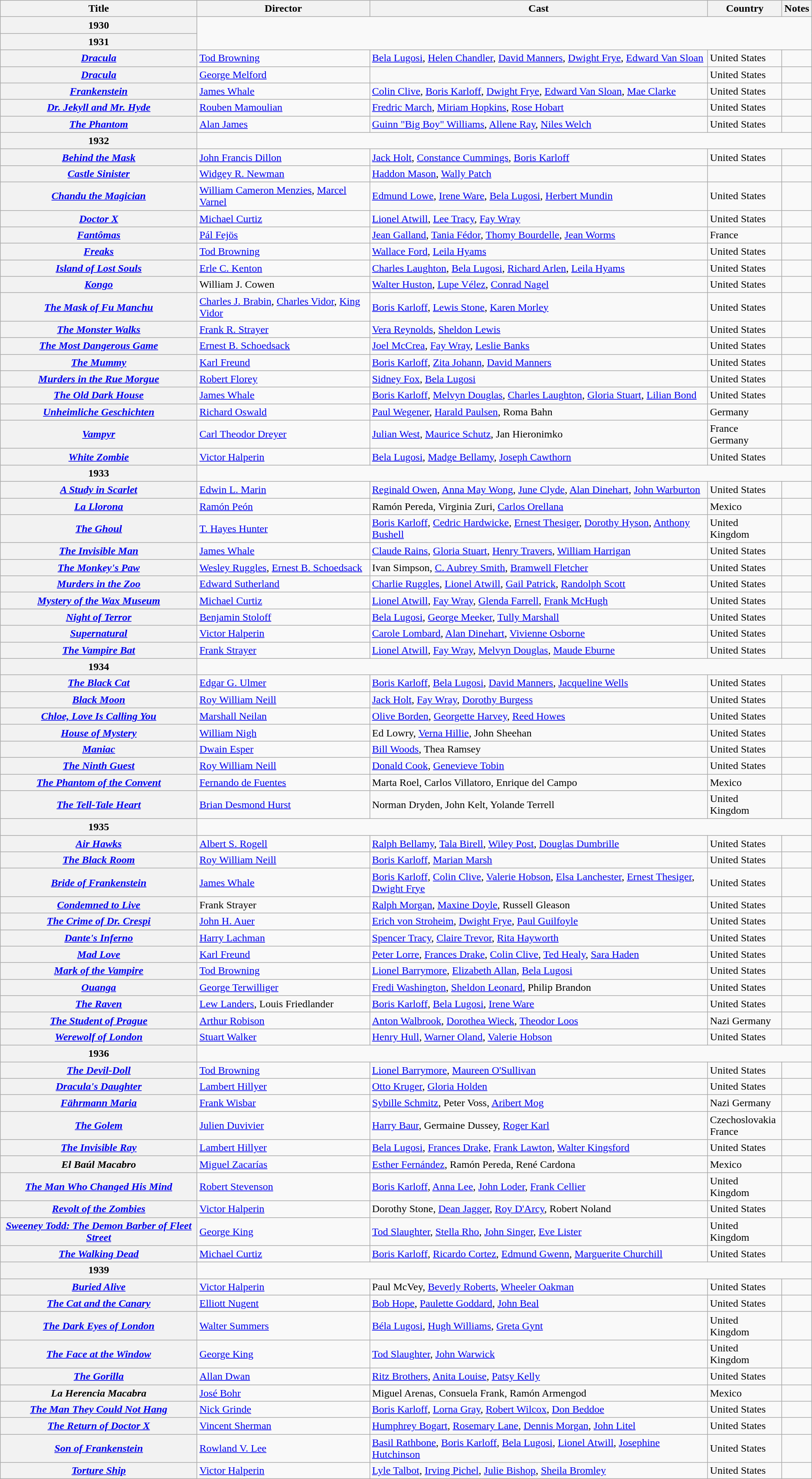<table class="wikitable">
<tr>
<th scope="col">Title</th>
<th scope="col">Director</th>
<th scope="col">Cast</th>
<th scope="col">Country</th>
<th scope="col">Notes</th>
</tr>
<tr>
<th>1930</th>
</tr>
<tr>
<th>1931</th>
</tr>
<tr>
<th><em><a href='#'>Dracula</a></em></th>
<td><a href='#'>Tod Browning</a></td>
<td><a href='#'>Bela Lugosi</a>, <a href='#'>Helen Chandler</a>, <a href='#'>David Manners</a>, <a href='#'>Dwight Frye</a>, <a href='#'>Edward Van Sloan</a></td>
<td>United States</td>
<td></td>
</tr>
<tr>
<th><em><a href='#'>Dracula</a></em></th>
<td><a href='#'>George Melford</a></td>
<td></td>
<td>United States</td>
<td></td>
</tr>
<tr>
<th><em><a href='#'>Frankenstein</a></em></th>
<td><a href='#'>James Whale</a></td>
<td><a href='#'>Colin Clive</a>, <a href='#'>Boris Karloff</a>, <a href='#'>Dwight Frye</a>, <a href='#'>Edward Van Sloan</a>, <a href='#'>Mae Clarke</a></td>
<td>United States</td>
<td><br></td>
</tr>
<tr>
<th><em><a href='#'>Dr. Jekyll and Mr. Hyde</a></em></th>
<td><a href='#'>Rouben Mamoulian</a></td>
<td><a href='#'>Fredric March</a>, <a href='#'>Miriam Hopkins</a>, <a href='#'>Rose Hobart</a></td>
<td>United States</td>
<td></td>
</tr>
<tr>
<th><em><a href='#'>The Phantom</a></em></th>
<td><a href='#'>Alan James</a></td>
<td><a href='#'>Guinn "Big Boy" Williams</a>, <a href='#'>Allene Ray</a>, <a href='#'>Niles Welch</a></td>
<td>United States</td>
<td></td>
</tr>
<tr>
<th>1932</th>
</tr>
<tr>
<th><em><a href='#'>Behind the Mask</a></em></th>
<td><a href='#'>John Francis Dillon</a></td>
<td><a href='#'>Jack Holt</a>, <a href='#'>Constance Cummings</a>, <a href='#'>Boris Karloff</a></td>
<td>United States</td>
<td></td>
</tr>
<tr>
<th><em><a href='#'>Castle Sinister</a></em></th>
<td><a href='#'>Widgey R. Newman</a></td>
<td><a href='#'>Haddon Mason</a>, <a href='#'>Wally Patch</a></td>
<td></td>
<td></td>
</tr>
<tr>
<th><em><a href='#'>Chandu the Magician</a></em></th>
<td><a href='#'>William Cameron Menzies</a>, <a href='#'>Marcel Varnel</a></td>
<td><a href='#'>Edmund Lowe</a>, <a href='#'>Irene Ware</a>, <a href='#'>Bela Lugosi</a>, <a href='#'>Herbert Mundin</a></td>
<td>United States</td>
<td></td>
</tr>
<tr>
<th><em><a href='#'>Doctor X</a></em></th>
<td><a href='#'>Michael Curtiz</a></td>
<td><a href='#'>Lionel Atwill</a>, <a href='#'>Lee Tracy</a>, <a href='#'>Fay Wray</a></td>
<td>United States</td>
<td></td>
</tr>
<tr>
<th><em><a href='#'>Fantômas</a></em></th>
<td><a href='#'>Pál Fejös</a></td>
<td><a href='#'>Jean Galland</a>, <a href='#'>Tania Fédor</a>, <a href='#'>Thomy Bourdelle</a>, <a href='#'>Jean Worms</a></td>
<td>France</td>
<td></td>
</tr>
<tr>
<th><em><a href='#'>Freaks</a></em></th>
<td><a href='#'>Tod Browning</a></td>
<td><a href='#'>Wallace Ford</a>, <a href='#'>Leila Hyams</a></td>
<td>United States</td>
<td></td>
</tr>
<tr>
<th><em><a href='#'>Island of Lost Souls</a></em></th>
<td><a href='#'>Erle C. Kenton</a></td>
<td><a href='#'>Charles Laughton</a>, <a href='#'>Bela Lugosi</a>, <a href='#'>Richard Arlen</a>, <a href='#'>Leila Hyams</a></td>
<td>United States</td>
<td></td>
</tr>
<tr>
<th><em><a href='#'>Kongo</a></em></th>
<td>William J. Cowen</td>
<td><a href='#'>Walter Huston</a>, <a href='#'>Lupe Vélez</a>, <a href='#'>Conrad Nagel</a></td>
<td>United States</td>
<td></td>
</tr>
<tr>
<th><em><a href='#'>The Mask of Fu Manchu</a></em></th>
<td><a href='#'>Charles J. Brabin</a>, <a href='#'>Charles Vidor</a>, <a href='#'>King Vidor</a></td>
<td><a href='#'>Boris Karloff</a>, <a href='#'>Lewis Stone</a>, <a href='#'>Karen Morley</a></td>
<td>United States</td>
<td></td>
</tr>
<tr>
<th><em><a href='#'>The Monster Walks</a></em></th>
<td><a href='#'>Frank R. Strayer</a></td>
<td><a href='#'>Vera Reynolds</a>, <a href='#'>Sheldon Lewis</a></td>
<td>United States</td>
<td></td>
</tr>
<tr>
<th><em><a href='#'>The Most Dangerous Game</a></em></th>
<td><a href='#'>Ernest B. Schoedsack</a></td>
<td><a href='#'>Joel McCrea</a>, <a href='#'>Fay Wray</a>, <a href='#'>Leslie Banks</a></td>
<td>United States</td>
<td></td>
</tr>
<tr>
<th><em><a href='#'>The Mummy</a></em></th>
<td><a href='#'>Karl Freund</a></td>
<td><a href='#'>Boris Karloff</a>, <a href='#'>Zita Johann</a>, <a href='#'>David Manners</a></td>
<td>United States</td>
<td></td>
</tr>
<tr>
<th><em><a href='#'>Murders in the Rue Morgue</a></em></th>
<td><a href='#'>Robert Florey</a></td>
<td><a href='#'>Sidney Fox</a>, <a href='#'>Bela Lugosi</a></td>
<td>United States</td>
<td></td>
</tr>
<tr>
<th><em><a href='#'>The Old Dark House</a></em></th>
<td><a href='#'>James Whale</a></td>
<td><a href='#'>Boris Karloff</a>, <a href='#'>Melvyn Douglas</a>, <a href='#'>Charles Laughton</a>, <a href='#'>Gloria Stuart</a>, <a href='#'>Lilian Bond</a></td>
<td>United States</td>
<td></td>
</tr>
<tr>
<th><em><a href='#'>Unheimliche Geschichten</a></em></th>
<td><a href='#'>Richard Oswald</a></td>
<td><a href='#'>Paul Wegener</a>, <a href='#'>Harald Paulsen</a>, Roma Bahn</td>
<td>Germany</td>
<td></td>
</tr>
<tr>
<th><em><a href='#'>Vampyr</a></em></th>
<td><a href='#'>Carl Theodor Dreyer</a></td>
<td><a href='#'>Julian West</a>, <a href='#'>Maurice Schutz</a>, Jan Hieronimko</td>
<td>France<br>Germany</td>
<td></td>
</tr>
<tr>
<th><em><a href='#'>White Zombie</a></em></th>
<td><a href='#'>Victor Halperin</a></td>
<td><a href='#'>Bela Lugosi</a>, <a href='#'>Madge Bellamy</a>, <a href='#'>Joseph Cawthorn</a></td>
<td>United States</td>
<td></td>
</tr>
<tr>
<th>1933</th>
</tr>
<tr>
<th><em><a href='#'>A Study in Scarlet</a></em></th>
<td><a href='#'>Edwin L. Marin</a></td>
<td><a href='#'>Reginald Owen</a>, <a href='#'>Anna May Wong</a>, <a href='#'>June Clyde</a>, <a href='#'>Alan Dinehart</a>, <a href='#'>John Warburton</a></td>
<td>United States</td>
<td></td>
</tr>
<tr>
<th><em><a href='#'>La Llorona</a></em></th>
<td><a href='#'>Ramón Peón</a></td>
<td>Ramón Pereda, Virginia Zuri, <a href='#'>Carlos Orellana</a></td>
<td>Mexico</td>
<td></td>
</tr>
<tr>
<th><em><a href='#'>The Ghoul</a></em></th>
<td><a href='#'>T. Hayes Hunter</a></td>
<td><a href='#'>Boris Karloff</a>, <a href='#'>Cedric Hardwicke</a>, <a href='#'>Ernest Thesiger</a>, <a href='#'>Dorothy Hyson</a>, <a href='#'>Anthony Bushell</a></td>
<td>United Kingdom</td>
<td></td>
</tr>
<tr>
<th><em><a href='#'>The Invisible Man</a></em></th>
<td><a href='#'>James Whale</a></td>
<td><a href='#'>Claude Rains</a>, <a href='#'>Gloria Stuart</a>, <a href='#'>Henry Travers</a>, <a href='#'>William Harrigan</a></td>
<td>United States</td>
<td></td>
</tr>
<tr>
<th><em><a href='#'>The Monkey's Paw</a></em></th>
<td><a href='#'>Wesley Ruggles</a>, <a href='#'>Ernest B. Schoedsack</a></td>
<td>Ivan Simpson, <a href='#'>C. Aubrey Smith</a>, <a href='#'>Bramwell Fletcher</a></td>
<td>United States</td>
<td></td>
</tr>
<tr>
<th><em><a href='#'>Murders in the Zoo</a></em></th>
<td><a href='#'>Edward Sutherland</a></td>
<td><a href='#'>Charlie Ruggles</a>, <a href='#'>Lionel Atwill</a>, <a href='#'>Gail Patrick</a>, <a href='#'>Randolph Scott</a></td>
<td>United States</td>
<td></td>
</tr>
<tr>
<th><em><a href='#'>Mystery of the Wax Museum</a></em></th>
<td><a href='#'>Michael Curtiz</a></td>
<td><a href='#'>Lionel Atwill</a>, <a href='#'>Fay Wray</a>, <a href='#'>Glenda Farrell</a>, <a href='#'>Frank McHugh</a></td>
<td>United States</td>
<td></td>
</tr>
<tr>
<th><em><a href='#'>Night of Terror</a></em></th>
<td><a href='#'>Benjamin Stoloff</a></td>
<td><a href='#'>Bela Lugosi</a>, <a href='#'>George Meeker</a>, <a href='#'>Tully Marshall</a></td>
<td>United States</td>
<td></td>
</tr>
<tr>
<th><em><a href='#'>Supernatural</a></em></th>
<td><a href='#'>Victor Halperin</a></td>
<td><a href='#'>Carole Lombard</a>, <a href='#'>Alan Dinehart</a>, <a href='#'>Vivienne Osborne</a></td>
<td>United States</td>
<td></td>
</tr>
<tr>
<th><em><a href='#'>The Vampire Bat</a></em></th>
<td><a href='#'>Frank Strayer</a></td>
<td><a href='#'>Lionel Atwill</a>, <a href='#'>Fay Wray</a>, <a href='#'>Melvyn Douglas</a>, <a href='#'>Maude Eburne</a></td>
<td>United States</td>
<td></td>
</tr>
<tr>
<th>1934</th>
</tr>
<tr>
<th><em><a href='#'>The Black Cat</a></em></th>
<td><a href='#'>Edgar G. Ulmer</a></td>
<td><a href='#'>Boris Karloff</a>, <a href='#'>Bela Lugosi</a>, <a href='#'>David Manners</a>, <a href='#'>Jacqueline Wells</a></td>
<td>United States</td>
<td></td>
</tr>
<tr>
<th><em><a href='#'>Black Moon</a></em></th>
<td><a href='#'>Roy William Neill</a></td>
<td><a href='#'>Jack Holt</a>, <a href='#'>Fay Wray</a>, <a href='#'>Dorothy Burgess</a></td>
<td>United States</td>
<td></td>
</tr>
<tr>
<th><em><a href='#'>Chloe, Love Is Calling You</a></em></th>
<td><a href='#'>Marshall Neilan</a></td>
<td><a href='#'>Olive Borden</a>, <a href='#'>Georgette Harvey</a>, <a href='#'>Reed Howes</a></td>
<td>United States</td>
<td></td>
</tr>
<tr>
<th><em><a href='#'>House of Mystery</a></em></th>
<td><a href='#'>William Nigh</a></td>
<td>Ed Lowry, <a href='#'>Verna Hillie</a>, John Sheehan</td>
<td>United States</td>
<td></td>
</tr>
<tr>
<th><em><a href='#'>Maniac</a></em></th>
<td><a href='#'>Dwain Esper</a></td>
<td><a href='#'>Bill Woods</a>, Thea Ramsey</td>
<td>United States</td>
<td></td>
</tr>
<tr>
<th><em><a href='#'>The Ninth Guest</a></em></th>
<td><a href='#'>Roy William Neill</a></td>
<td><a href='#'>Donald Cook</a>, <a href='#'>Genevieve Tobin</a></td>
<td>United States</td>
<td></td>
</tr>
<tr>
<th><em><a href='#'>The Phantom of the Convent</a></em></th>
<td><a href='#'>Fernando de Fuentes</a></td>
<td>Marta Roel, Carlos Villatoro, Enrique del Campo</td>
<td>Mexico</td>
<td></td>
</tr>
<tr>
<th><em><a href='#'>The Tell-Tale Heart</a></em></th>
<td><a href='#'>Brian Desmond Hurst</a></td>
<td>Norman Dryden, John Kelt, Yolande Terrell</td>
<td>United Kingdom</td>
<td></td>
</tr>
<tr>
<th>1935</th>
</tr>
<tr>
<th><em><a href='#'>Air Hawks</a></em></th>
<td><a href='#'>Albert S. Rogell</a></td>
<td><a href='#'>Ralph Bellamy</a>, <a href='#'>Tala Birell</a>, <a href='#'>Wiley Post</a>, <a href='#'>Douglas Dumbrille</a></td>
<td>United States</td>
<td></td>
</tr>
<tr>
<th><em><a href='#'>The Black Room</a></em></th>
<td><a href='#'>Roy William Neill</a></td>
<td><a href='#'>Boris Karloff</a>, <a href='#'>Marian Marsh</a></td>
<td>United States</td>
<td></td>
</tr>
<tr>
<th><em><a href='#'>Bride of Frankenstein</a></em></th>
<td><a href='#'>James Whale</a></td>
<td><a href='#'>Boris Karloff</a>, <a href='#'>Colin Clive</a>, <a href='#'>Valerie Hobson</a>, <a href='#'>Elsa Lanchester</a>, <a href='#'>Ernest Thesiger</a>, <a href='#'>Dwight Frye</a></td>
<td>United States</td>
<td></td>
</tr>
<tr>
<th><em><a href='#'>Condemned to Live</a></em></th>
<td>Frank Strayer</td>
<td><a href='#'>Ralph Morgan</a>, <a href='#'>Maxine Doyle</a>, Russell Gleason</td>
<td>United States</td>
<td></td>
</tr>
<tr>
<th><em><a href='#'>The Crime of Dr. Crespi</a></em></th>
<td><a href='#'>John H. Auer</a></td>
<td><a href='#'>Erich von Stroheim</a>, <a href='#'>Dwight Frye</a>, <a href='#'>Paul Guilfoyle</a></td>
<td>United States</td>
<td></td>
</tr>
<tr>
<th><em><a href='#'>Dante's Inferno</a></em></th>
<td><a href='#'>Harry Lachman</a></td>
<td><a href='#'>Spencer Tracy</a>, <a href='#'>Claire Trevor</a>, <a href='#'>Rita Hayworth</a></td>
<td>United States</td>
<td></td>
</tr>
<tr>
<th><em><a href='#'>Mad Love</a></em></th>
<td><a href='#'>Karl Freund</a></td>
<td><a href='#'>Peter Lorre</a>, <a href='#'>Frances Drake</a>, <a href='#'>Colin Clive</a>, <a href='#'>Ted Healy</a>, <a href='#'>Sara Haden</a></td>
<td>United States</td>
<td></td>
</tr>
<tr>
<th><em><a href='#'>Mark of the Vampire</a></em></th>
<td><a href='#'>Tod Browning</a></td>
<td><a href='#'>Lionel Barrymore</a>, <a href='#'>Elizabeth Allan</a>, <a href='#'>Bela Lugosi</a></td>
<td>United States</td>
<td></td>
</tr>
<tr>
<th><em><a href='#'>Ouanga</a></em></th>
<td><a href='#'>George Terwilliger</a></td>
<td><a href='#'>Fredi Washington</a>, <a href='#'>Sheldon Leonard</a>, Philip Brandon</td>
<td>United States</td>
<td></td>
</tr>
<tr>
<th><em><a href='#'>The Raven</a></em></th>
<td><a href='#'>Lew Landers</a>, Louis Friedlander</td>
<td><a href='#'>Boris Karloff</a>, <a href='#'>Bela Lugosi</a>, <a href='#'>Irene Ware</a></td>
<td>United States</td>
<td></td>
</tr>
<tr>
<th><em><a href='#'>The Student of Prague</a></em></th>
<td><a href='#'>Arthur Robison</a></td>
<td><a href='#'>Anton Walbrook</a>, <a href='#'>Dorothea Wieck</a>, <a href='#'>Theodor Loos</a></td>
<td>Nazi Germany</td>
<td></td>
</tr>
<tr>
<th><em><a href='#'>Werewolf of London</a></em></th>
<td><a href='#'>Stuart Walker</a></td>
<td><a href='#'>Henry Hull</a>, <a href='#'>Warner Oland</a>, <a href='#'>Valerie Hobson</a></td>
<td>United States</td>
<td></td>
</tr>
<tr>
<th>1936</th>
</tr>
<tr>
<th><em><a href='#'>The Devil-Doll</a></em></th>
<td><a href='#'>Tod Browning</a></td>
<td><a href='#'>Lionel Barrymore</a>, <a href='#'>Maureen O'Sullivan</a></td>
<td>United States</td>
<td></td>
</tr>
<tr>
<th><em><a href='#'>Dracula's Daughter</a></em></th>
<td><a href='#'>Lambert Hillyer</a></td>
<td><a href='#'>Otto Kruger</a>, <a href='#'>Gloria Holden</a></td>
<td>United States</td>
<td></td>
</tr>
<tr>
<th><em><a href='#'>Fährmann Maria</a></em></th>
<td><a href='#'>Frank Wisbar</a></td>
<td><a href='#'>Sybille Schmitz</a>, Peter Voss, <a href='#'>Aribert Mog</a></td>
<td>Nazi Germany</td>
<td></td>
</tr>
<tr>
<th><em><a href='#'>The Golem</a></em></th>
<td><a href='#'>Julien Duvivier</a></td>
<td><a href='#'>Harry Baur</a>, Germaine Dussey, <a href='#'>Roger Karl</a></td>
<td>Czechoslovakia<br>France</td>
<td></td>
</tr>
<tr>
<th><em><a href='#'>The Invisible Ray</a></em></th>
<td><a href='#'>Lambert Hillyer</a></td>
<td><a href='#'>Bela Lugosi</a>, <a href='#'>Frances Drake</a>, <a href='#'>Frank Lawton</a>, <a href='#'>Walter Kingsford</a></td>
<td>United States</td>
<td></td>
</tr>
<tr>
<th><em>El Baúl Macabro</em></th>
<td><a href='#'>Miguel Zacarías</a></td>
<td><a href='#'>Esther Fernández</a>, Ramón Pereda, René Cardona</td>
<td>Mexico</td>
<td></td>
</tr>
<tr>
<th><em><a href='#'>The Man Who Changed His Mind</a></em></th>
<td><a href='#'>Robert Stevenson</a></td>
<td><a href='#'>Boris Karloff</a>, <a href='#'>Anna Lee</a>, <a href='#'>John Loder</a>, <a href='#'>Frank Cellier</a></td>
<td>United Kingdom</td>
<td></td>
</tr>
<tr>
<th><em><a href='#'>Revolt of the Zombies</a></em></th>
<td><a href='#'>Victor Halperin</a></td>
<td>Dorothy Stone, <a href='#'>Dean Jagger</a>, <a href='#'>Roy D'Arcy</a>, Robert Noland</td>
<td>United States</td>
<td></td>
</tr>
<tr>
<th><em><a href='#'>Sweeney Todd: The Demon Barber of Fleet Street</a></em></th>
<td><a href='#'>George King</a></td>
<td><a href='#'>Tod Slaughter</a>, <a href='#'>Stella Rho</a>, <a href='#'>John Singer</a>, <a href='#'>Eve Lister</a></td>
<td>United Kingdom</td>
<td></td>
</tr>
<tr>
<th><em><a href='#'>The Walking Dead</a></em></th>
<td><a href='#'>Michael Curtiz</a></td>
<td><a href='#'>Boris Karloff</a>, <a href='#'>Ricardo Cortez</a>, <a href='#'>Edmund Gwenn</a>, <a href='#'>Marguerite Churchill</a></td>
<td>United States</td>
<td></td>
</tr>
<tr>
<th>1939</th>
</tr>
<tr>
<th><em><a href='#'>Buried Alive</a></em></th>
<td><a href='#'>Victor Halperin</a></td>
<td>Paul McVey, <a href='#'>Beverly Roberts</a>, <a href='#'>Wheeler Oakman</a></td>
<td>United States</td>
<td></td>
</tr>
<tr>
<th><em><a href='#'>The Cat and the Canary</a></em></th>
<td><a href='#'>Elliott Nugent</a></td>
<td><a href='#'>Bob Hope</a>, <a href='#'>Paulette Goddard</a>, <a href='#'>John Beal</a></td>
<td>United States</td>
<td></td>
</tr>
<tr>
<th><em><a href='#'>The Dark Eyes of London</a></em></th>
<td><a href='#'>Walter Summers</a></td>
<td><a href='#'>Béla Lugosi</a>, <a href='#'>Hugh Williams</a>, <a href='#'>Greta Gynt</a></td>
<td>United Kingdom</td>
<td></td>
</tr>
<tr>
<th><em><a href='#'>The Face at the Window</a></em></th>
<td><a href='#'>George King</a></td>
<td><a href='#'>Tod Slaughter</a>, <a href='#'>John Warwick</a></td>
<td>United Kingdom</td>
<td></td>
</tr>
<tr>
<th><em><a href='#'>The Gorilla</a></em></th>
<td><a href='#'>Allan Dwan</a></td>
<td><a href='#'>Ritz Brothers</a>, <a href='#'>Anita Louise</a>, <a href='#'>Patsy Kelly</a></td>
<td>United States</td>
<td></td>
</tr>
<tr>
<th><em>La Herencia Macabra</em></th>
<td><a href='#'>José Bohr</a></td>
<td>Miguel Arenas, Consuela Frank, Ramón Armengod</td>
<td>Mexico</td>
<td></td>
</tr>
<tr>
<th><em><a href='#'>The Man They Could Not Hang</a></em></th>
<td><a href='#'>Nick Grinde</a></td>
<td><a href='#'>Boris Karloff</a>, <a href='#'>Lorna Gray</a>, <a href='#'>Robert Wilcox</a>, <a href='#'>Don Beddoe</a></td>
<td>United States</td>
<td></td>
</tr>
<tr>
<th><em><a href='#'>The Return of Doctor X</a></em></th>
<td><a href='#'>Vincent Sherman</a></td>
<td><a href='#'>Humphrey Bogart</a>, <a href='#'>Rosemary Lane</a>, <a href='#'>Dennis Morgan</a>, <a href='#'>John Litel</a></td>
<td>United States</td>
<td></td>
</tr>
<tr>
<th><em><a href='#'>Son of Frankenstein</a></em></th>
<td><a href='#'>Rowland V. Lee</a></td>
<td><a href='#'>Basil Rathbone</a>, <a href='#'>Boris Karloff</a>, <a href='#'>Bela Lugosi</a>, <a href='#'>Lionel Atwill</a>, <a href='#'>Josephine Hutchinson</a></td>
<td>United States</td>
<td></td>
</tr>
<tr>
<th><em><a href='#'>Torture Ship</a></em></th>
<td><a href='#'>Victor Halperin</a></td>
<td><a href='#'>Lyle Talbot</a>, <a href='#'>Irving Pichel</a>, <a href='#'>Julie Bishop</a>, <a href='#'>Sheila Bromley</a></td>
<td>United States</td>
<td></td>
</tr>
</table>
